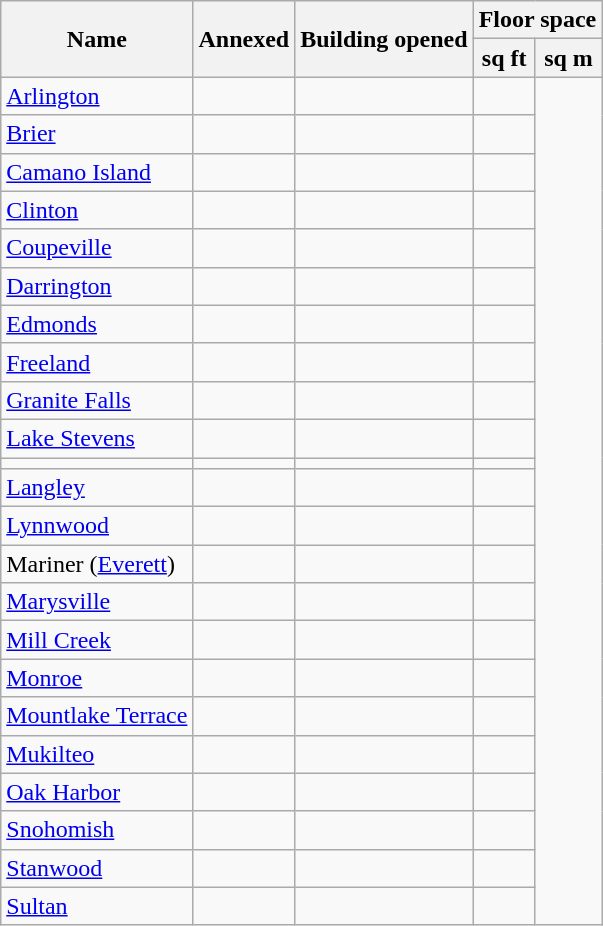<table class="wikitable sortable">
<tr>
<th rowspan=2>Name</th>
<th rowspan=2>Annexed</th>
<th rowspan=2>Building opened</th>
<th colspan=2>Floor space</th>
</tr>
<tr>
<th>sq ft</th>
<th>sq m</th>
</tr>
<tr>
<td><a href='#'>Arlington</a></td>
<td></td>
<td align=right></td>
<td></td>
</tr>
<tr>
<td><a href='#'>Brier</a></td>
<td></td>
<td align=right></td>
<td></td>
</tr>
<tr>
<td><a href='#'>Camano Island</a></td>
<td></td>
<td align=right></td>
<td></td>
</tr>
<tr>
<td><a href='#'>Clinton</a></td>
<td></td>
<td align=right></td>
<td></td>
</tr>
<tr>
<td><a href='#'>Coupeville</a></td>
<td></td>
<td align=right></td>
<td></td>
</tr>
<tr>
<td><a href='#'>Darrington</a></td>
<td align=right></td>
<td align=right></td>
<td></td>
</tr>
<tr>
<td><a href='#'>Edmonds</a></td>
<td align=right></td>
<td align=right></td>
<td></td>
</tr>
<tr>
<td><a href='#'>Freeland</a></td>
<td></td>
<td align=right></td>
<td></td>
</tr>
<tr>
<td><a href='#'>Granite Falls</a></td>
<td></td>
<td align=right></td>
<td></td>
</tr>
<tr>
<td><a href='#'>Lake Stevens</a></td>
<td align=right></td>
<td align=right></td>
<td></td>
</tr>
<tr>
<td></td>
<td></td>
<td align=right></td>
<td></td>
</tr>
<tr>
<td><a href='#'>Langley</a></td>
<td align=right></td>
<td align=right></td>
<td></td>
</tr>
<tr>
<td><a href='#'>Lynnwood</a></td>
<td></td>
<td align=right></td>
<td></td>
</tr>
<tr>
<td>Mariner (<a href='#'>Everett</a>)</td>
<td></td>
<td align=right></td>
<td></td>
</tr>
<tr>
<td><a href='#'>Marysville</a></td>
<td align=right></td>
<td align=right></td>
<td></td>
</tr>
<tr>
<td><a href='#'>Mill Creek</a></td>
<td></td>
<td align=right></td>
<td></td>
</tr>
<tr>
<td><a href='#'>Monroe</a></td>
<td align=right></td>
<td align=right></td>
<td></td>
</tr>
<tr>
<td><a href='#'>Mountlake Terrace</a></td>
<td align=right></td>
<td align=right></td>
<td></td>
</tr>
<tr>
<td><a href='#'>Mukilteo</a></td>
<td align=right></td>
<td align=right></td>
<td></td>
</tr>
<tr>
<td><a href='#'>Oak Harbor</a></td>
<td></td>
<td align=right></td>
<td></td>
</tr>
<tr>
<td><a href='#'>Snohomish</a></td>
<td></td>
<td align=right></td>
<td></td>
</tr>
<tr>
<td><a href='#'>Stanwood</a></td>
<td></td>
<td align=right></td>
<td></td>
</tr>
<tr>
<td><a href='#'>Sultan</a></td>
<td align=right></td>
<td align=right></td>
<td></td>
</tr>
</table>
